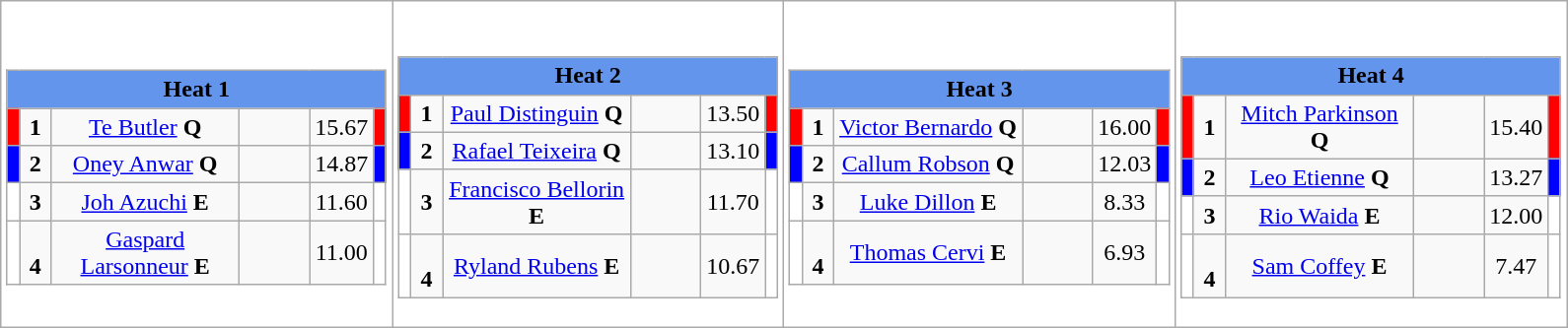<table class="wikitable" style="background:#fff;">
<tr>
<td><br><table class="wikitable" style="margin:1em auto;">
<tr>
<td colspan="8"  style="text-align:center; background:#6495ed;"><strong>Heat 1</strong></td>
</tr>
<tr>
<td style="width:01px; background: #f00;"></td>
<td style="width:14px; text-align:center;"><strong>1</strong></td>
<td style="width:120px; text-align:center;"><a href='#'>Te Butler</a> <strong>Q</strong></td>
<td style="width:40px; text-align:center;"></td>
<td style="width:20px; text-align:center;">15.67</td>
<td style="width:01px; background: #f00;"></td>
</tr>
<tr>
<td style="width:01px; background: #00f;"></td>
<td style="width:14px; text-align:center;"><strong>2</strong></td>
<td style="width:120px; text-align:center;"><a href='#'>Oney Anwar</a> <strong>Q</strong></td>
<td style="width:40px; text-align:center;"></td>
<td style="width:20px; text-align:center;">14.87</td>
<td style="width:01px; background: #00f;"></td>
</tr>
<tr>
<td style="width:01px; background: #fff;"></td>
<td style="width:14px; text-align:center;"><strong>3</strong></td>
<td style="width:120px; text-align:center;"><a href='#'>Joh Azuchi</a> <strong>E</strong></td>
<td style="width:40px; text-align:center;"></td>
<td style="width:20px; text-align:center;">11.60</td>
<td style="width:01px; background: #fff;"></td>
</tr>
<tr>
<td style="width:01px; background: #fff;"></td>
<td style="width:14px; text-align:center;"><br><strong>4</strong></td>
<td style="width:120px; text-align:center;"><a href='#'>Gaspard Larsonneur</a> <strong>E</strong></td>
<td style="width:40px; text-align:center;"></td>
<td style="width:20px; text-align:center;">11.00</td>
<td style="width:01px; background: #fff;"></td>
</tr>
</table>
</td>
<td><br><table class="wikitable" style="margin:1em auto;">
<tr>
<td colspan="8"  style="text-align:center; background:#6495ed;"><strong>Heat 2</strong></td>
</tr>
<tr>
<td style="width:01px; background: #f00;"></td>
<td style="width:14px; text-align:center;"><strong>1</strong></td>
<td style="width:120px; text-align:center;"><a href='#'>Paul Distinguin</a> <strong>Q</strong></td>
<td style="width:40px; text-align:center;"></td>
<td style="width:20px; text-align:center;">13.50</td>
<td style="width:01px; background: #f00;"></td>
</tr>
<tr>
<td style="width:01px; background: #00f;"></td>
<td style="width:14px; text-align:center;"><strong>2</strong></td>
<td style="width:120px; text-align:center;"><a href='#'>Rafael Teixeira</a> <strong>Q</strong></td>
<td style="width:40px; text-align:center;"></td>
<td style="width:20px; text-align:center;">13.10</td>
<td style="width:01px; background: #00f;"></td>
</tr>
<tr>
<td style="width:01px; background: #fff;"></td>
<td style="width:14px; text-align:center;"><strong>3</strong></td>
<td style="width:120px; text-align:center;"><a href='#'>Francisco Bellorin</a> <strong>E</strong></td>
<td style="width:40px; text-align:center;"></td>
<td style="width:20px; text-align:center;">11.70</td>
<td style="width:01px; background: #fff;"></td>
</tr>
<tr>
<td style="width:01px; background: #fff;"></td>
<td style="width:14px; text-align:center;"><br><strong>4</strong></td>
<td style="width:120px; text-align:center;"><a href='#'>Ryland Rubens</a> <strong>E</strong></td>
<td style="width:40px; text-align:center;"></td>
<td style="width:20px; text-align:center;">10.67</td>
<td style="width:01px; background: #fff;"></td>
</tr>
</table>
</td>
<td><br><table class="wikitable" style="margin:1em auto;">
<tr>
<td colspan="8"  style="text-align:center; background:#6495ed;"><strong>Heat 3</strong></td>
</tr>
<tr>
<td style="width:01px; background: #f00;"></td>
<td style="width:14px; text-align:center;"><strong>1</strong></td>
<td style="width:120px; text-align:center;"><a href='#'>Victor Bernardo</a> <strong>Q</strong></td>
<td style="width:40px; text-align:center;"></td>
<td style="width:20px; text-align:center;">16.00</td>
<td style="width:01px; background: #f00;"></td>
</tr>
<tr>
<td style="width:01px; background: #00f;"></td>
<td style="width:14px; text-align:center;"><strong>2</strong></td>
<td style="width:120px; text-align:center;"><a href='#'>Callum Robson</a> <strong>Q</strong></td>
<td style="width:40px; text-align:center;"></td>
<td style="width:20px; text-align:center;">12.03</td>
<td style="width:01px; background: #00f;"></td>
</tr>
<tr>
<td style="width:01px; background: #fff;"></td>
<td style="width:14px; text-align:center;"><strong>3</strong></td>
<td style="width:120px; text-align:center;"><a href='#'>Luke Dillon</a> <strong>E</strong></td>
<td style="width:40px; text-align:center;"></td>
<td style="width:20px; text-align:center;">8.33</td>
<td style="width:01px; background: #fff;"></td>
</tr>
<tr>
<td style="width:01px; background: #fff;"></td>
<td style="width:14px; text-align:center;"><br><strong>4</strong></td>
<td style="width:120px; text-align:center;"><a href='#'>Thomas Cervi</a> <strong>E</strong></td>
<td style="width:40px; text-align:center;"></td>
<td style="width:20px; text-align:center;">6.93</td>
<td style="width:01px; background: #fff;"></td>
</tr>
</table>
</td>
<td><br><table class="wikitable" style="margin:1em auto;">
<tr>
<td colspan="8"  style="text-align:center; background:#6495ed;"><strong>Heat 4</strong></td>
</tr>
<tr>
<td style="width:01px; background: #f00;"></td>
<td style="width:14px; text-align:center;"><strong>1</strong></td>
<td style="width:120px; text-align:center;"><a href='#'>Mitch Parkinson</a> <strong>Q</strong></td>
<td style="width:40px; text-align:center;"></td>
<td style="width:20px; text-align:center;">15.40</td>
<td style="width:01px; background: #f00;"></td>
</tr>
<tr>
<td style="width:01px; background: #00f;"></td>
<td style="width:14px; text-align:center;"><strong>2</strong></td>
<td style="width:120px; text-align:center;"><a href='#'>Leo Etienne</a> <strong>Q</strong></td>
<td style="width:40px; text-align:center;"></td>
<td style="width:20px; text-align:center;">13.27</td>
<td style="width:01px; background: #00f;"></td>
</tr>
<tr>
<td style="width:01px; background: #fff;"></td>
<td style="width:14px; text-align:center;"><strong>3</strong></td>
<td style="width:120px; text-align:center;"><a href='#'>Rio Waida</a> <strong>E</strong></td>
<td style="width:40px; text-align:center;"></td>
<td style="width:20px; text-align:center;">12.00</td>
<td style="width:01px; background: #fff;"></td>
</tr>
<tr>
<td style="width:01px; background: #fff;"></td>
<td style="width:14px; text-align:center;"><br><strong>4</strong></td>
<td style="width:120px; text-align:center;"><a href='#'>Sam Coffey</a> <strong>E</strong></td>
<td style="width:40px; text-align:center;"></td>
<td style="width:20px; text-align:center;">7.47</td>
<td style="width:01px; background: #fff;"></td>
</tr>
</table>
</td>
</tr>
</table>
